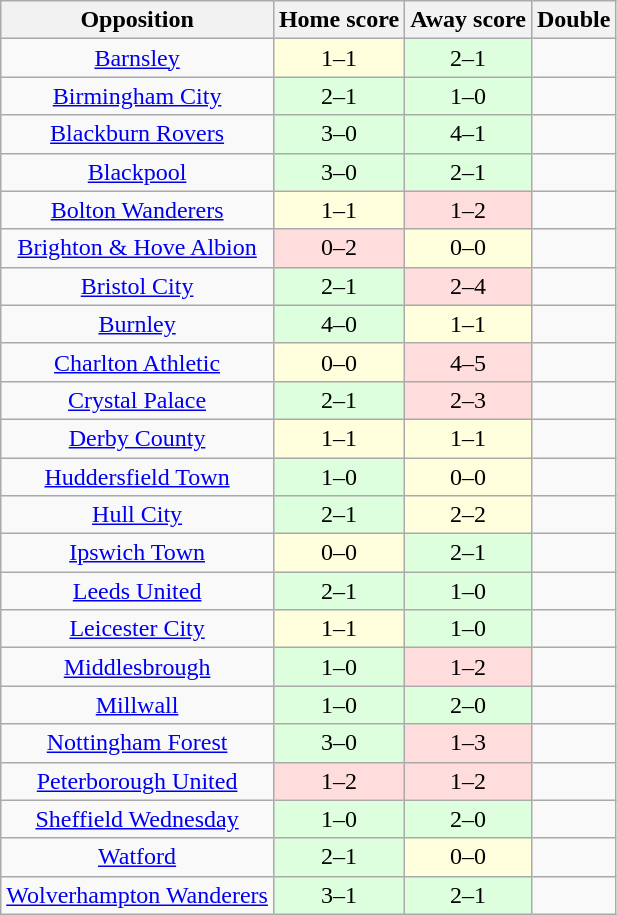<table class="wikitable" style="text-align: center;">
<tr>
<th>Opposition</th>
<th>Home score</th>
<th>Away score</th>
<th>Double</th>
</tr>
<tr>
<td><a href='#'>Barnsley</a></td>
<td style="background:#ffd;">1–1</td>
<td style="background:#dfd;">2–1</td>
<td></td>
</tr>
<tr>
<td><a href='#'>Birmingham City</a></td>
<td style="background:#dfd;">2–1</td>
<td style="background:#dfd;">1–0</td>
<td></td>
</tr>
<tr>
<td><a href='#'>Blackburn Rovers</a></td>
<td style="background:#dfd;">3–0</td>
<td style="background:#dfd;">4–1</td>
<td></td>
</tr>
<tr>
<td><a href='#'>Blackpool</a></td>
<td style="background:#dfd;">3–0</td>
<td style="background:#dfd;">2–1</td>
<td></td>
</tr>
<tr>
<td><a href='#'>Bolton Wanderers</a></td>
<td style="background:#ffd;">1–1</td>
<td style="background:#fdd;">1–2</td>
<td></td>
</tr>
<tr>
<td><a href='#'>Brighton & Hove Albion</a></td>
<td style="background:#fdd;">0–2</td>
<td style="background:#ffd;">0–0</td>
<td></td>
</tr>
<tr>
<td><a href='#'>Bristol City</a></td>
<td style="background:#dfd;">2–1</td>
<td style="background:#fdd;">2–4</td>
<td></td>
</tr>
<tr>
<td><a href='#'>Burnley</a></td>
<td style="background:#dfd;">4–0</td>
<td style="background:#ffd;">1–1</td>
<td></td>
</tr>
<tr>
<td><a href='#'>Charlton Athletic</a></td>
<td style="background:#ffd;">0–0</td>
<td style="background:#fdd;">4–5</td>
<td></td>
</tr>
<tr>
<td><a href='#'>Crystal Palace</a></td>
<td style="background:#dfd;">2–1</td>
<td style="background:#fdd;">2–3</td>
<td></td>
</tr>
<tr>
<td><a href='#'>Derby County</a></td>
<td style="background:#ffd;">1–1</td>
<td style="background:#ffd;">1–1</td>
<td></td>
</tr>
<tr>
<td><a href='#'>Huddersfield Town</a></td>
<td style="background:#dfd;">1–0</td>
<td style="background:#ffd;">0–0</td>
<td></td>
</tr>
<tr>
<td><a href='#'>Hull City</a></td>
<td style="background:#dfd;">2–1</td>
<td style="background:#ffd;">2–2</td>
<td></td>
</tr>
<tr>
<td><a href='#'>Ipswich Town</a></td>
<td style="background:#ffd;">0–0</td>
<td style="background:#dfd;">2–1</td>
<td></td>
</tr>
<tr>
<td><a href='#'>Leeds United</a></td>
<td style="background:#dfd;">2–1</td>
<td style="background:#dfd;">1–0</td>
<td></td>
</tr>
<tr>
<td><a href='#'>Leicester City</a></td>
<td style="background:#ffd;">1–1</td>
<td style="background:#dfd;">1–0</td>
<td></td>
</tr>
<tr>
<td><a href='#'>Middlesbrough</a></td>
<td style="background:#dfd;">1–0</td>
<td style="background:#fdd;">1–2</td>
<td></td>
</tr>
<tr>
<td><a href='#'>Millwall</a></td>
<td style="background:#dfd;">1–0</td>
<td style="background:#dfd;">2–0</td>
<td></td>
</tr>
<tr>
<td><a href='#'>Nottingham Forest</a></td>
<td style="background:#dfd;">3–0</td>
<td style="background:#fdd;">1–3</td>
<td></td>
</tr>
<tr>
<td><a href='#'>Peterborough United</a></td>
<td style="background:#fdd;">1–2</td>
<td style="background:#fdd;">1–2</td>
<td></td>
</tr>
<tr>
<td><a href='#'>Sheffield Wednesday</a></td>
<td style="background:#dfd;">1–0</td>
<td style="background:#dfd;">2–0</td>
<td></td>
</tr>
<tr>
<td><a href='#'>Watford</a></td>
<td style="background:#dfd;">2–1</td>
<td style="background:#ffd;">0–0</td>
<td></td>
</tr>
<tr>
<td><a href='#'>Wolverhampton Wanderers</a></td>
<td style="background:#dfd;">3–1</td>
<td style="background:#dfd;">2–1</td>
<td></td>
</tr>
</table>
